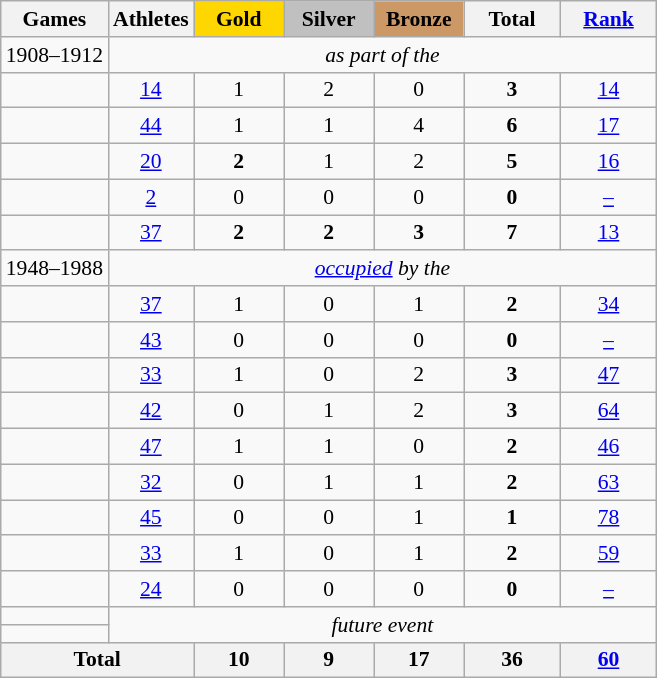<table class="wikitable" style="text-align:center; font-size:90%;">
<tr>
<th>Games</th>
<th>Athletes</th>
<td style="background:gold; width:3.7em; font-weight:bold;">Gold</td>
<td style="background:silver; width:3.7em; font-weight:bold;">Silver</td>
<td style="background:#cc9966; width:3.7em; font-weight:bold;">Bronze</td>
<th style="width:4em; font-weight:bold;">Total</th>
<th style="width:4em; font-weight:bold;"><a href='#'>Rank</a></th>
</tr>
<tr>
<td align=left>1908–1912</td>
<td colspan=6><em>as part of the </em></td>
</tr>
<tr>
<td align=left></td>
<td><a href='#'>14</a></td>
<td>1</td>
<td>2</td>
<td>0</td>
<td><strong>3</strong></td>
<td><a href='#'>14</a></td>
</tr>
<tr>
<td align=left></td>
<td><a href='#'>44</a></td>
<td>1</td>
<td>1</td>
<td>4</td>
<td><strong>6</strong></td>
<td><a href='#'>17</a></td>
</tr>
<tr>
<td align=left></td>
<td><a href='#'>20</a></td>
<td><strong>2</strong></td>
<td>1</td>
<td>2</td>
<td><strong>5</strong></td>
<td><a href='#'>16</a></td>
</tr>
<tr>
<td align=left></td>
<td><a href='#'>2</a></td>
<td>0</td>
<td>0</td>
<td>0</td>
<td><strong>0</strong></td>
<td><a href='#'>–</a></td>
</tr>
<tr>
<td align=left></td>
<td><a href='#'>37</a></td>
<td><strong>2</strong></td>
<td><strong>2</strong></td>
<td><strong>3</strong></td>
<td><strong>7</strong></td>
<td><a href='#'>13</a></td>
</tr>
<tr>
<td align=left>1948–1988</td>
<td colspan=6><em><a href='#'>occupied</a> by the </em></td>
</tr>
<tr>
<td align=left></td>
<td><a href='#'>37</a></td>
<td>1</td>
<td>0</td>
<td>1</td>
<td><strong>2</strong></td>
<td><a href='#'>34</a></td>
</tr>
<tr>
<td align=left></td>
<td><a href='#'>43</a></td>
<td>0</td>
<td>0</td>
<td>0</td>
<td><strong>0</strong></td>
<td><a href='#'>–</a></td>
</tr>
<tr>
<td align=left></td>
<td><a href='#'>33</a></td>
<td>1</td>
<td>0</td>
<td>2</td>
<td><strong>3</strong></td>
<td><a href='#'>47</a></td>
</tr>
<tr>
<td align=left></td>
<td><a href='#'>42</a></td>
<td>0</td>
<td>1</td>
<td>2</td>
<td><strong>3</strong></td>
<td><a href='#'>64</a></td>
</tr>
<tr>
<td align=left></td>
<td><a href='#'>47</a></td>
<td>1</td>
<td>1</td>
<td>0</td>
<td><strong>2</strong></td>
<td><a href='#'>46</a></td>
</tr>
<tr>
<td align=left></td>
<td><a href='#'>32</a></td>
<td>0</td>
<td>1</td>
<td>1</td>
<td><strong>2</strong></td>
<td><a href='#'>63</a></td>
</tr>
<tr>
<td align=left></td>
<td><a href='#'>45</a></td>
<td>0</td>
<td>0</td>
<td>1</td>
<td><strong>1</strong></td>
<td><a href='#'>78</a></td>
</tr>
<tr>
<td align=left></td>
<td><a href='#'>33</a></td>
<td>1</td>
<td>0</td>
<td>1</td>
<td><strong>2</strong></td>
<td><a href='#'>59</a></td>
</tr>
<tr>
<td align=left></td>
<td><a href='#'>24</a></td>
<td>0</td>
<td>0</td>
<td>0</td>
<td><strong>0</strong></td>
<td><a href='#'>–</a></td>
</tr>
<tr>
<td align=left></td>
<td colspan=6; rowspan=2><em>future event</em></td>
</tr>
<tr>
<td align=left></td>
</tr>
<tr>
<th colspan=2>Total</th>
<th>10</th>
<th>9</th>
<th>17</th>
<th>36</th>
<th><a href='#'>60</a></th>
</tr>
</table>
